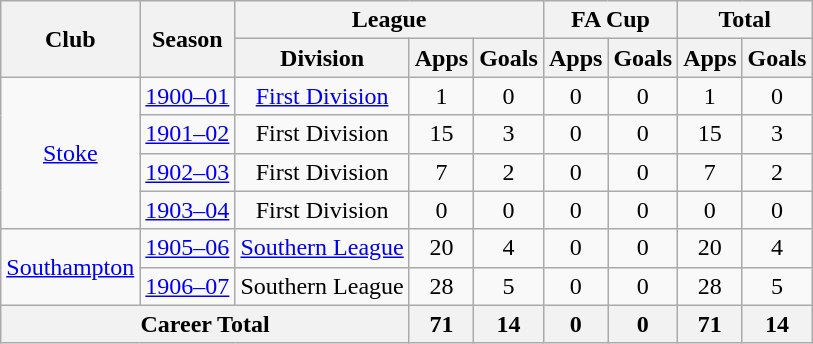<table class="wikitable" style="text-align: center;">
<tr>
<th rowspan="2">Club</th>
<th rowspan="2">Season</th>
<th colspan="3">League</th>
<th colspan="2">FA Cup</th>
<th colspan="2">Total</th>
</tr>
<tr>
<th>Division</th>
<th>Apps</th>
<th>Goals</th>
<th>Apps</th>
<th>Goals</th>
<th>Apps</th>
<th>Goals</th>
</tr>
<tr>
<td rowspan="4"><a href='#'>Stoke</a></td>
<td><a href='#'>1900–01</a></td>
<td><a href='#'>First Division</a></td>
<td>1</td>
<td>0</td>
<td>0</td>
<td>0</td>
<td>1</td>
<td>0</td>
</tr>
<tr>
<td><a href='#'>1901–02</a></td>
<td>First Division</td>
<td>15</td>
<td>3</td>
<td>0</td>
<td>0</td>
<td>15</td>
<td>3</td>
</tr>
<tr>
<td><a href='#'>1902–03</a></td>
<td>First Division</td>
<td>7</td>
<td>2</td>
<td>0</td>
<td>0</td>
<td>7</td>
<td>2</td>
</tr>
<tr>
<td><a href='#'>1903–04</a></td>
<td>First Division</td>
<td>0</td>
<td>0</td>
<td>0</td>
<td>0</td>
<td>0</td>
<td>0</td>
</tr>
<tr>
<td rowspan="2"><a href='#'>Southampton</a></td>
<td><a href='#'>1905–06</a></td>
<td><a href='#'>Southern League</a></td>
<td>20</td>
<td>4</td>
<td>0</td>
<td>0</td>
<td>20</td>
<td>4</td>
</tr>
<tr>
<td><a href='#'>1906–07</a></td>
<td>Southern League</td>
<td>28</td>
<td>5</td>
<td>0</td>
<td>0</td>
<td>28</td>
<td>5</td>
</tr>
<tr>
<th colspan="3">Career Total</th>
<th>71</th>
<th>14</th>
<th>0</th>
<th>0</th>
<th>71</th>
<th>14</th>
</tr>
</table>
